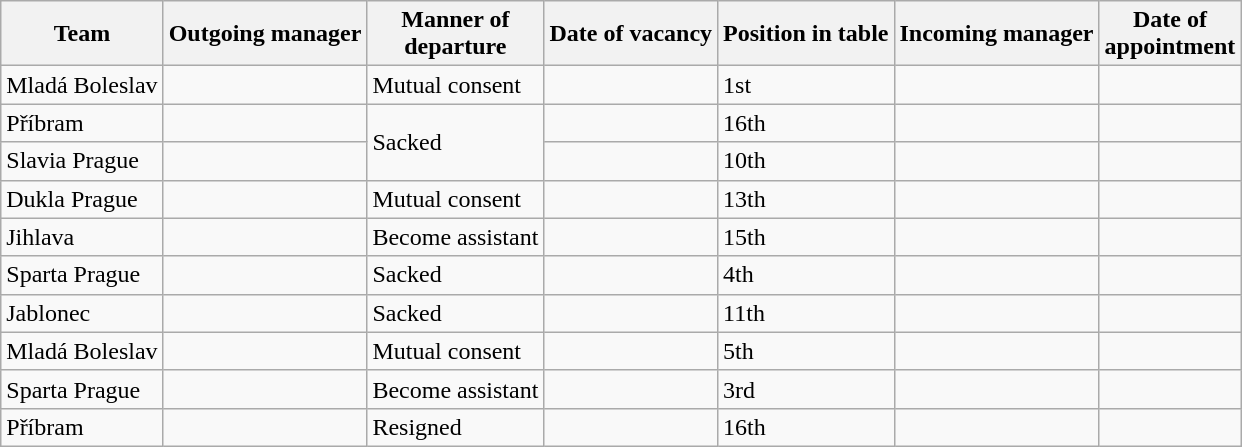<table class="wikitable sortable">
<tr>
<th>Team</th>
<th>Outgoing manager</th>
<th>Manner of<br>departure</th>
<th>Date of vacancy</th>
<th>Position in table</th>
<th>Incoming manager</th>
<th>Date of<br>appointment</th>
</tr>
<tr>
<td>Mladá Boleslav</td>
<td> </td>
<td>Mutual consent</td>
<td></td>
<td>1st</td>
<td> </td>
<td></td>
</tr>
<tr>
<td>Příbram</td>
<td> </td>
<td rowspan="2">Sacked</td>
<td></td>
<td>16th</td>
<td> </td>
<td></td>
</tr>
<tr>
<td>Slavia Prague</td>
<td> </td>
<td></td>
<td>10th</td>
<td> </td>
<td></td>
</tr>
<tr>
<td>Dukla Prague</td>
<td> </td>
<td>Mutual consent</td>
<td></td>
<td>13th</td>
<td> </td>
<td></td>
</tr>
<tr>
<td>Jihlava</td>
<td> </td>
<td>Become assistant</td>
<td></td>
<td>15th</td>
<td> </td>
<td></td>
</tr>
<tr>
<td>Sparta Prague</td>
<td> </td>
<td>Sacked</td>
<td></td>
<td>4th</td>
<td> </td>
<td></td>
</tr>
<tr>
<td>Jablonec</td>
<td> </td>
<td>Sacked</td>
<td></td>
<td>11th</td>
<td> </td>
<td></td>
</tr>
<tr>
<td>Mladá Boleslav</td>
<td> </td>
<td>Mutual consent</td>
<td></td>
<td>5th</td>
<td> </td>
<td></td>
</tr>
<tr>
<td>Sparta Prague</td>
<td> </td>
<td>Become assistant</td>
<td></td>
<td>3rd</td>
<td> </td>
<td></td>
</tr>
<tr>
<td>Příbram</td>
<td> </td>
<td>Resigned</td>
<td></td>
<td>16th</td>
<td> </td>
<td></td>
</tr>
</table>
